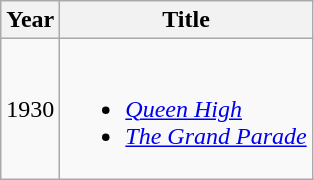<table class="wikitable sortable">
<tr>
<th>Year</th>
<th>Title</th>
</tr>
<tr>
<td>1930</td>
<td><br><ul><li><em><a href='#'>Queen High</a></em></li><li><em><a href='#'>The Grand Parade</a></em></li></ul></td>
</tr>
</table>
